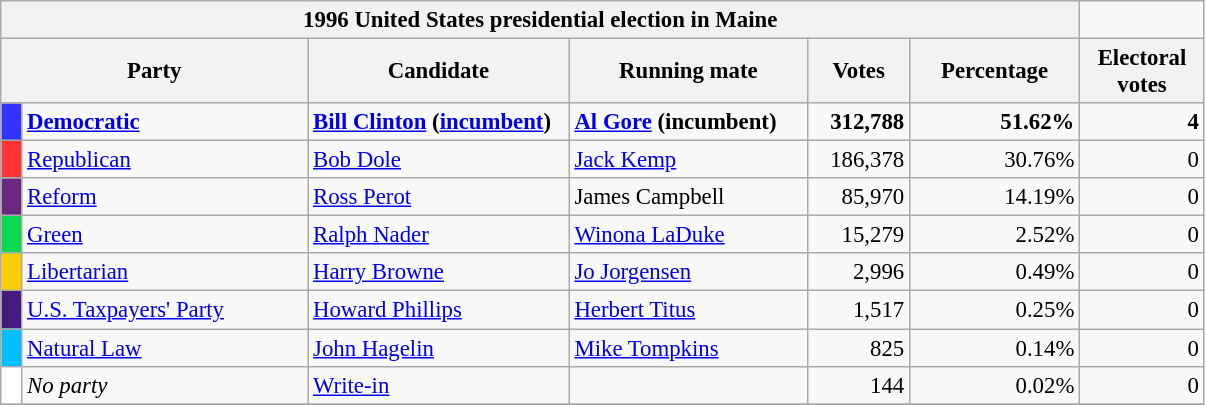<table class="wikitable" style="font-size: 95%;">
<tr>
<th colspan="6">1996 United States presidential election in Maine</th>
</tr>
<tr>
<th colspan="2" style="width: 13em">Party</th>
<th style="width: 11em">Candidate</th>
<th style="width: 10em">Running mate</th>
<th style="width: 4em">Votes</th>
<th style="width: 7em">Percentage</th>
<th style="width: 5em">Electoral votes</th>
</tr>
<tr>
<th style="background-color:#3333FF; width: 3px"></th>
<td style="width: 130px"><strong><a href='#'>Democratic</a></strong></td>
<td><strong><a href='#'>Bill Clinton</a> (<a href='#'>incumbent</a>)</strong></td>
<td><strong><a href='#'>Al Gore</a></strong> <strong>(incumbent)</strong></td>
<td align="right"><strong>312,788</strong></td>
<td align="right"><strong>51.62%</strong></td>
<td align="right"><strong>4</strong></td>
</tr>
<tr>
<th style="background-color:#FF3333; width: 3px"></th>
<td style="width: 130px"><a href='#'>Republican</a></td>
<td><a href='#'>Bob Dole</a></td>
<td><a href='#'>Jack Kemp</a></td>
<td align="right">186,378</td>
<td align="right">30.76%</td>
<td align="right">0</td>
</tr>
<tr>
<th style="background-color:#6A287E; width: 3px"></th>
<td style="width: 130px"><a href='#'>Reform</a></td>
<td><a href='#'>Ross Perot</a></td>
<td>James Campbell </td>
<td align="right">85,970</td>
<td align="right">14.19%</td>
<td align="right">0</td>
</tr>
<tr>
<th style="background-color:#0BDA51; width: 3px"></th>
<td style="width: 130px"><a href='#'>Green</a></td>
<td><a href='#'>Ralph Nader</a></td>
<td><a href='#'>Winona LaDuke</a></td>
<td align="right">15,279</td>
<td align="right">2.52%</td>
<td align="right">0</td>
</tr>
<tr>
<th style="background-color:#FFCC00; width: 3px"></th>
<td style="width: 130px"><a href='#'>Libertarian</a></td>
<td><a href='#'>Harry Browne</a></td>
<td><a href='#'>Jo Jorgensen</a></td>
<td align="right">2,996</td>
<td align="right">0.49%</td>
<td align="right">0</td>
</tr>
<tr>
<th style="background-color:#461B7E; width: 3px"></th>
<td style="width: 130px"><a href='#'>U.S. Taxpayers' Party</a></td>
<td><a href='#'>Howard Phillips</a></td>
<td><a href='#'>Herbert Titus</a></td>
<td align="right">1,517</td>
<td align="right">0.25%</td>
<td align="right">0</td>
</tr>
<tr>
<th style="background-color:#00BFFF; width: 3px"></th>
<td style="width: 130px"><a href='#'>Natural Law</a></td>
<td><a href='#'>John Hagelin</a></td>
<td><a href='#'>Mike Tompkins</a></td>
<td align="right">825</td>
<td align="right">0.14%</td>
<td align="right">0</td>
</tr>
<tr>
<th style="background-color:#FFFFFF; width: 3px"></th>
<td style="width: 130px"><em>No party</em></td>
<td><a href='#'>Write-in</a></td>
<td></td>
<td align="right">144</td>
<td align="right">0.02%</td>
<td align="right">0</td>
</tr>
<tr>
</tr>
</table>
